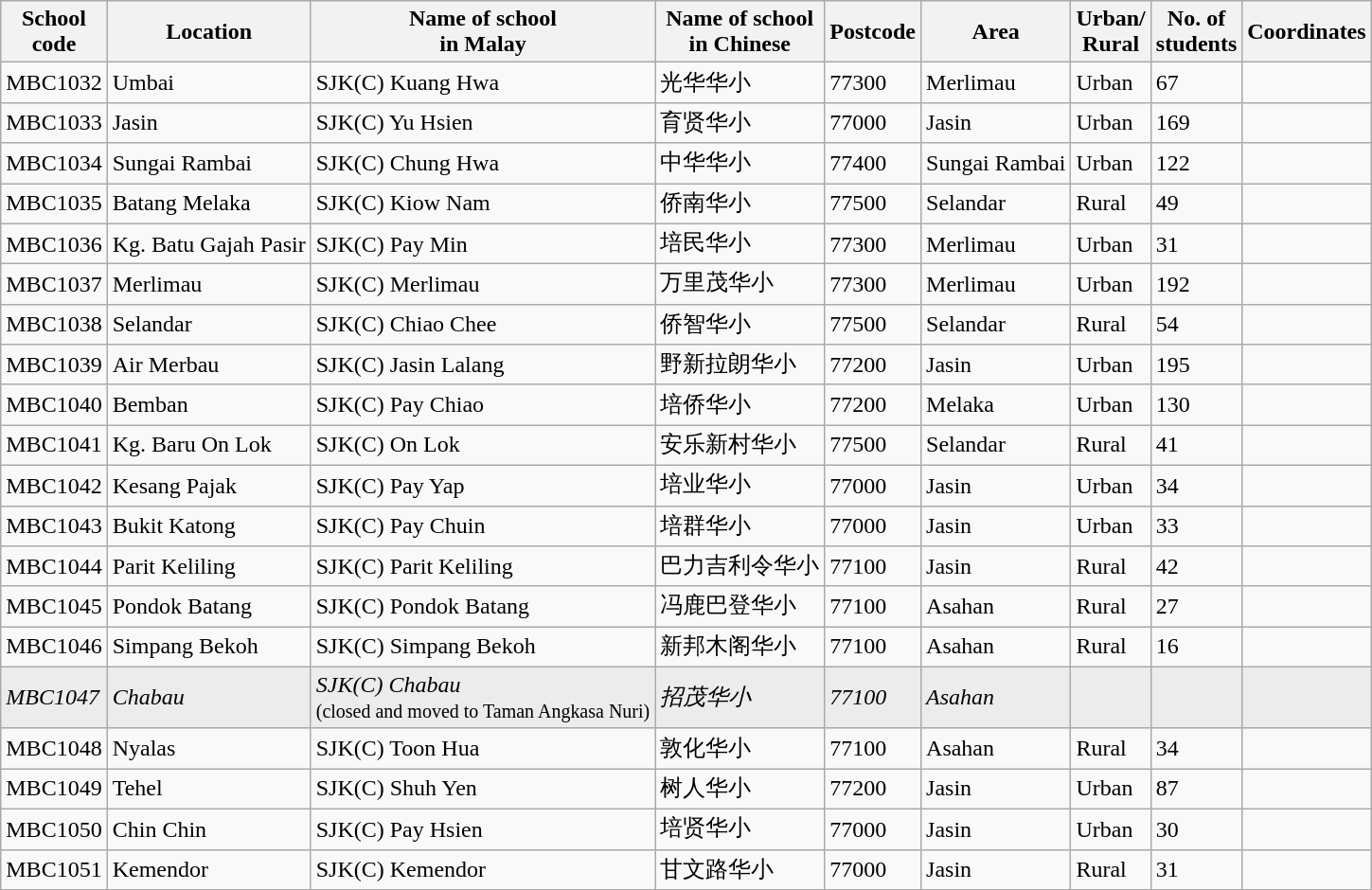<table class="wikitable sortable">
<tr>
<th>School<br>code</th>
<th>Location</th>
<th>Name of school<br>in Malay</th>
<th>Name of school<br>in Chinese</th>
<th>Postcode</th>
<th>Area</th>
<th>Urban/<br>Rural</th>
<th>No. of<br>students</th>
<th>Coordinates</th>
</tr>
<tr>
<td>MBC1032</td>
<td>Umbai</td>
<td>SJK(C) Kuang Hwa</td>
<td>光华华小</td>
<td>77300</td>
<td>Merlimau</td>
<td>Urban</td>
<td>67</td>
<td></td>
</tr>
<tr>
<td>MBC1033</td>
<td>Jasin</td>
<td>SJK(C) Yu Hsien</td>
<td>育贤华小</td>
<td>77000</td>
<td>Jasin</td>
<td>Urban</td>
<td>169</td>
<td></td>
</tr>
<tr>
<td>MBC1034</td>
<td>Sungai Rambai</td>
<td>SJK(C) Chung Hwa</td>
<td>中华华小</td>
<td>77400</td>
<td>Sungai Rambai</td>
<td>Urban</td>
<td>122</td>
<td></td>
</tr>
<tr>
<td>MBC1035</td>
<td>Batang Melaka</td>
<td>SJK(C) Kiow Nam</td>
<td>侨南华小</td>
<td>77500</td>
<td>Selandar</td>
<td>Rural</td>
<td>49</td>
<td></td>
</tr>
<tr>
<td>MBC1036</td>
<td>Kg. Batu Gajah Pasir</td>
<td>SJK(C) Pay Min</td>
<td>培民华小</td>
<td>77300</td>
<td>Merlimau</td>
<td>Urban</td>
<td>31</td>
<td></td>
</tr>
<tr>
<td>MBC1037</td>
<td>Merlimau</td>
<td>SJK(C) Merlimau</td>
<td>万里茂华小</td>
<td>77300</td>
<td>Merlimau</td>
<td>Urban</td>
<td>192</td>
<td></td>
</tr>
<tr>
<td>MBC1038</td>
<td>Selandar</td>
<td>SJK(C) Chiao Chee</td>
<td>侨智华小</td>
<td>77500</td>
<td>Selandar</td>
<td>Rural</td>
<td>54</td>
<td></td>
</tr>
<tr>
<td>MBC1039</td>
<td>Air Merbau</td>
<td>SJK(C) Jasin Lalang</td>
<td>野新拉朗华小</td>
<td>77200</td>
<td>Jasin</td>
<td>Urban</td>
<td>195</td>
<td></td>
</tr>
<tr>
<td>MBC1040</td>
<td>Bemban</td>
<td>SJK(C) Pay Chiao</td>
<td>培侨华小</td>
<td>77200</td>
<td>Melaka</td>
<td>Urban</td>
<td>130</td>
<td></td>
</tr>
<tr>
<td>MBC1041</td>
<td>Kg. Baru On Lok</td>
<td>SJK(C) On Lok</td>
<td>安乐新村华小</td>
<td>77500</td>
<td>Selandar</td>
<td>Rural</td>
<td>41</td>
<td></td>
</tr>
<tr>
<td>MBC1042</td>
<td>Kesang Pajak</td>
<td>SJK(C) Pay Yap</td>
<td>培业华小</td>
<td>77000</td>
<td>Jasin</td>
<td>Urban</td>
<td>34</td>
<td></td>
</tr>
<tr>
<td>MBC1043</td>
<td>Bukit Katong</td>
<td>SJK(C) Pay Chuin</td>
<td>培群华小</td>
<td>77000</td>
<td>Jasin</td>
<td>Urban</td>
<td>33</td>
<td></td>
</tr>
<tr>
<td>MBC1044</td>
<td>Parit Keliling</td>
<td>SJK(C) Parit Keliling</td>
<td>巴力吉利令华小</td>
<td>77100</td>
<td>Jasin</td>
<td>Rural</td>
<td>42</td>
<td></td>
</tr>
<tr>
<td>MBC1045</td>
<td>Pondok Batang</td>
<td>SJK(C) Pondok Batang</td>
<td>冯鹿巴登华小</td>
<td>77100</td>
<td>Asahan</td>
<td>Rural</td>
<td>27</td>
<td></td>
</tr>
<tr>
<td>MBC1046</td>
<td>Simpang Bekoh</td>
<td>SJK(C) Simpang Bekoh</td>
<td>新邦木阁华小</td>
<td>77100</td>
<td>Asahan</td>
<td>Rural</td>
<td>16</td>
<td></td>
</tr>
<tr bgcolor="#ECECEC">
<td><em>MBC1047</em></td>
<td><em>Chabau</em></td>
<td><em>SJK(C) Chabau</em><br><small>(closed and moved to Taman Angkasa Nuri)</small></td>
<td><em>招茂华小</em></td>
<td><em>77100</em></td>
<td><em>Asahan</em></td>
<td></td>
<td></td>
<td></td>
</tr>
<tr>
<td>MBC1048</td>
<td>Nyalas</td>
<td>SJK(C) Toon Hua</td>
<td>敦化华小</td>
<td>77100</td>
<td>Asahan</td>
<td>Rural</td>
<td>34</td>
<td></td>
</tr>
<tr>
<td>MBC1049</td>
<td>Tehel</td>
<td>SJK(C) Shuh Yen</td>
<td>树人华小</td>
<td>77200</td>
<td>Jasin</td>
<td>Urban</td>
<td>87</td>
<td></td>
</tr>
<tr>
<td>MBC1050</td>
<td>Chin Chin</td>
<td>SJK(C) Pay Hsien</td>
<td>培贤华小</td>
<td>77000</td>
<td>Jasin</td>
<td>Urban</td>
<td>30</td>
<td></td>
</tr>
<tr>
<td>MBC1051</td>
<td>Kemendor</td>
<td>SJK(C) Kemendor</td>
<td>甘文路华小</td>
<td>77000</td>
<td>Jasin</td>
<td>Rural</td>
<td>31</td>
<td></td>
</tr>
</table>
